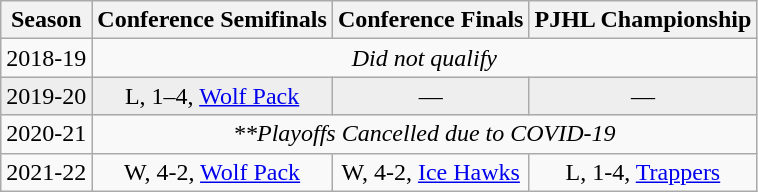<table class="wikitable" style="text-align:center">
<tr>
<th>Season</th>
<th>Conference Semifinals</th>
<th>Conference Finals</th>
<th>PJHL Championship</th>
</tr>
<tr>
<td>2018-19</td>
<td colspan="4"><em>Did not qualify</em></td>
</tr>
<tr style="background:#eee;">
<td>2019-20</td>
<td>L, 1–4, <a href='#'>Wolf Pack</a></td>
<td>—</td>
<td>—</td>
</tr>
<tr>
<td>2020-21</td>
<td colspan="4"><em>**Playoffs Cancelled due to COVID-19</em></td>
</tr>
<tr>
<td>2021-22</td>
<td>W, 4-2, <a href='#'>Wolf Pack</a></td>
<td>W, 4-2, <a href='#'>Ice Hawks</a></td>
<td>L, 1-4, <a href='#'>Trappers</a></td>
</tr>
</table>
